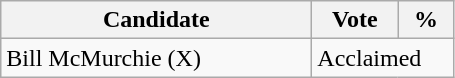<table class="wikitable">
<tr>
<th bgcolor="#DDDDFF" width="200px">Candidate</th>
<th bgcolor="#DDDDFF" width="50px">Vote</th>
<th bgcolor="#DDDDFF" width="30px">%</th>
</tr>
<tr>
<td>Bill McMurchie (X)</td>
<td colspan="2">Acclaimed</td>
</tr>
</table>
